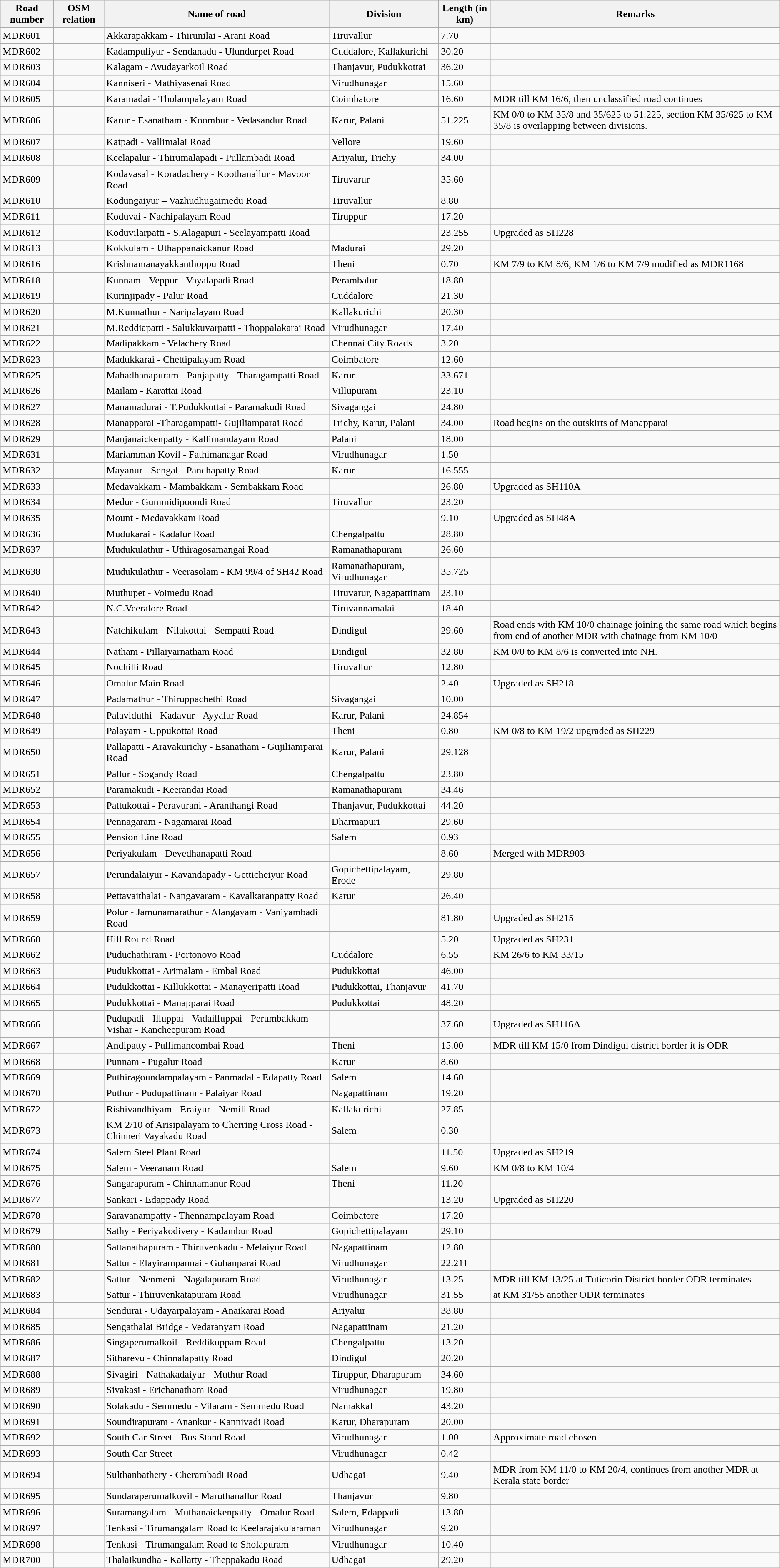<table class="wikitable">
<tr>
<th>Road number</th>
<th>OSM relation</th>
<th>Name of road</th>
<th>Division</th>
<th>Length (in km)</th>
<th>Remarks</th>
</tr>
<tr>
<td>MDR601</td>
<td></td>
<td>Akkarapakkam - Thirunilai - Arani Road</td>
<td>Tiruvallur</td>
<td>7.70</td>
<td></td>
</tr>
<tr>
<td>MDR602</td>
<td></td>
<td>Kadampuliyur - Sendanadu - Ulundurpet Road</td>
<td>Cuddalore, Kallakurichi</td>
<td>30.20</td>
<td></td>
</tr>
<tr>
<td>MDR603</td>
<td></td>
<td>Kalagam - Avudayarkoil Road</td>
<td>Thanjavur, Pudukkottai</td>
<td>36.20</td>
<td></td>
</tr>
<tr>
<td>MDR604</td>
<td></td>
<td>Kanniseri - Mathiyasenai Road</td>
<td>Virudhunagar</td>
<td>15.60</td>
<td></td>
</tr>
<tr>
<td>MDR605</td>
<td></td>
<td>Karamadai - Tholampalayam Road</td>
<td>Coimbatore</td>
<td>16.60</td>
<td>MDR till KM 16/6, then unclassified road continues</td>
</tr>
<tr>
<td>MDR606</td>
<td></td>
<td>Karur - Esanatham - Koombur - Vedasandur Road</td>
<td>Karur, Palani</td>
<td>51.225</td>
<td>KM 0/0 to KM 35/8 and 35/625 to 51.225, section KM 35/625 to KM 35/8 is overlapping between divisions.</td>
</tr>
<tr>
<td>MDR607</td>
<td></td>
<td>Katpadi - Vallimalai Road</td>
<td>Vellore</td>
<td>19.60</td>
<td></td>
</tr>
<tr>
<td>MDR608</td>
<td></td>
<td>Keelapalur - Thirumalapadi - Pullambadi Road</td>
<td>Ariyalur, Trichy</td>
<td>34.00</td>
<td></td>
</tr>
<tr>
<td>MDR609</td>
<td></td>
<td>Kodavasal - Koradachery - Koothanallur - Mavoor Road</td>
<td>Tiruvarur</td>
<td>35.60</td>
<td></td>
</tr>
<tr>
<td>MDR610</td>
<td></td>
<td>Kodungaiyur – Vazhudhugaimedu Road</td>
<td>Tiruvallur</td>
<td>8.80</td>
<td></td>
</tr>
<tr>
<td>MDR611</td>
<td></td>
<td>Koduvai - Nachipalayam Road</td>
<td>Tiruppur</td>
<td>17.20</td>
<td></td>
</tr>
<tr>
<td>MDR612</td>
<td></td>
<td>Koduvilarpatti - S.Alagapuri - Seelayampatti Road</td>
<td></td>
<td>23.255</td>
<td>Upgraded as SH228</td>
</tr>
<tr>
<td>MDR613</td>
<td></td>
<td>Kokkulam - Uthappanaickanur Road</td>
<td>Madurai</td>
<td>29.20</td>
<td></td>
</tr>
<tr>
<td>MDR616</td>
<td></td>
<td>Krishnamanayakkanthoppu Road</td>
<td>Theni</td>
<td>0.70</td>
<td>KM 7/9 to KM 8/6, KM 1/6 to KM 7/9 modified as MDR1168</td>
</tr>
<tr>
<td>MDR618</td>
<td></td>
<td>Kunnam - Veppur - Vayalapadi Road</td>
<td>Perambalur</td>
<td>18.80</td>
<td></td>
</tr>
<tr>
<td>MDR619</td>
<td></td>
<td>Kurinjipady - Palur Road</td>
<td>Cuddalore</td>
<td>21.30</td>
<td></td>
</tr>
<tr>
<td>MDR620</td>
<td></td>
<td>M.Kunnathur - Naripalayam Road</td>
<td>Kallakurichi</td>
<td>20.30</td>
<td></td>
</tr>
<tr>
<td>MDR621</td>
<td></td>
<td>M.Reddiapatti - Salukkuvarpatti - Thoppalakarai Road</td>
<td>Virudhunagar</td>
<td>17.40</td>
<td></td>
</tr>
<tr>
<td>MDR622</td>
<td></td>
<td>Madipakkam - Velachery Road</td>
<td>Chennai City Roads</td>
<td>3.20</td>
<td></td>
</tr>
<tr>
<td>MDR623</td>
<td></td>
<td>Madukkarai - Chettipalayam Road</td>
<td>Coimbatore</td>
<td>12.60</td>
<td></td>
</tr>
<tr>
<td>MDR625</td>
<td></td>
<td>Mahadhanapuram - Panjapatty - Tharagampatti Road</td>
<td>Karur</td>
<td>33.671</td>
<td></td>
</tr>
<tr>
<td>MDR626</td>
<td></td>
<td>Mailam - Karattai Road</td>
<td>Villupuram</td>
<td>23.10</td>
<td></td>
</tr>
<tr>
<td>MDR627</td>
<td></td>
<td>Manamadurai - T.Pudukkottai - Paramakudi Road</td>
<td>Sivagangai</td>
<td>24.80</td>
<td></td>
</tr>
<tr>
<td>MDR628</td>
<td></td>
<td>Manapparai -Tharagampatti- Gujiliamparai Road</td>
<td>Trichy, Karur, Palani</td>
<td>34.00</td>
<td>Road begins on the outskirts of Manapparai</td>
</tr>
<tr>
<td>MDR629</td>
<td></td>
<td>Manjanaickenpatty - Kallimandayam Road</td>
<td>Palani</td>
<td>18.00</td>
<td></td>
</tr>
<tr>
<td>MDR631</td>
<td></td>
<td>Mariamman Kovil - Fathimanagar Road</td>
<td>Virudhunagar</td>
<td>1.50</td>
<td></td>
</tr>
<tr>
<td>MDR632</td>
<td></td>
<td>Mayanur - Sengal - Panchapatty Road</td>
<td>Karur</td>
<td>16.555</td>
<td></td>
</tr>
<tr>
<td>MDR633</td>
<td></td>
<td>Medavakkam - Mambakkam - Sembakkam Road</td>
<td></td>
<td>26.80</td>
<td>Upgraded as SH110A</td>
</tr>
<tr>
<td>MDR634</td>
<td></td>
<td>Medur - Gummidipoondi Road</td>
<td>Tiruvallur</td>
<td>23.20</td>
<td></td>
</tr>
<tr>
<td>MDR635</td>
<td></td>
<td>Mount - Medavakkam Road</td>
<td></td>
<td>9.10</td>
<td>Upgraded as SH48A</td>
</tr>
<tr>
<td>MDR636</td>
<td></td>
<td>Mudukarai - Kadalur Road</td>
<td>Chengalpattu</td>
<td>28.80</td>
<td></td>
</tr>
<tr>
<td>MDR637</td>
<td></td>
<td>Mudukulathur - Uthiragosamangai Road</td>
<td>Ramanathapuram</td>
<td>26.60</td>
<td></td>
</tr>
<tr>
<td>MDR638</td>
<td></td>
<td>Mudukulathur - Veerasolam - KM 99/4 of SH42 Road</td>
<td>Ramanathapuram, Virudhunagar</td>
<td>35.725</td>
<td></td>
</tr>
<tr>
<td>MDR640</td>
<td></td>
<td>Muthupet - Voimedu Road</td>
<td>Tiruvarur, Nagapattinam</td>
<td>23.10</td>
<td></td>
</tr>
<tr>
<td>MDR642</td>
<td></td>
<td>N.C.Veeralore Road</td>
<td>Tiruvannamalai</td>
<td>18.40</td>
<td></td>
</tr>
<tr>
<td>MDR643</td>
<td></td>
<td>Natchikulam - Nilakottai - Sempatti Road</td>
<td>Dindigul</td>
<td>29.60</td>
<td>Road ends with KM 10/0 chainage joining the same road which begins from end of another MDR with chainage from KM 10/0</td>
</tr>
<tr>
<td>MDR644</td>
<td></td>
<td>Natham - Pillaiyarnatham Road</td>
<td>Dindigul</td>
<td>32.80</td>
<td>KM 0/0 to KM 8/6 is converted into NH.</td>
</tr>
<tr>
<td>MDR645</td>
<td></td>
<td>Nochilli Road</td>
<td>Tiruvallur</td>
<td>12.80</td>
<td></td>
</tr>
<tr>
<td>MDR646</td>
<td></td>
<td>Omalur Main Road</td>
<td></td>
<td>2.40</td>
<td>Upgraded as SH218</td>
</tr>
<tr>
<td>MDR647</td>
<td></td>
<td>Padamathur - Thiruppachethi Road</td>
<td>Sivagangai</td>
<td>10.00</td>
<td></td>
</tr>
<tr>
<td>MDR648</td>
<td></td>
<td>Palaviduthi - Kadavur - Ayyalur Road</td>
<td>Karur, Palani</td>
<td>24.854</td>
<td></td>
</tr>
<tr>
<td>MDR649</td>
<td></td>
<td>Palayam - Uppukottai Road</td>
<td>Theni</td>
<td>0.80</td>
<td>KM 0/8 to KM 19/2 upgraded as SH229</td>
</tr>
<tr>
<td>MDR650</td>
<td></td>
<td>Pallapatti - Aravakurichy - Esanatham - Gujiliamparai Road</td>
<td>Karur, Palani</td>
<td>29.128</td>
<td></td>
</tr>
<tr>
<td>MDR651</td>
<td></td>
<td>Pallur - Sogandy Road</td>
<td>Chengalpattu</td>
<td>23.80</td>
<td></td>
</tr>
<tr>
<td>MDR652</td>
<td></td>
<td>Paramakudi - Keerandai Road</td>
<td>Ramanathapuram</td>
<td>34.46</td>
<td></td>
</tr>
<tr>
<td>MDR653</td>
<td></td>
<td>Pattukottai - Peravurani - Aranthangi Road</td>
<td>Thanjavur, Pudukkottai</td>
<td>44.20</td>
<td></td>
</tr>
<tr>
<td>MDR654</td>
<td></td>
<td>Pennagaram - Nagamarai Road</td>
<td>Dharmapuri</td>
<td>29.60</td>
<td></td>
</tr>
<tr>
<td>MDR655</td>
<td></td>
<td>Pension Line Road</td>
<td>Salem</td>
<td>0.93</td>
<td></td>
</tr>
<tr>
<td>MDR656</td>
<td></td>
<td>Periyakulam - Devedhanapatti Road</td>
<td></td>
<td>8.60</td>
<td>Merged with MDR903</td>
</tr>
<tr>
<td>MDR657</td>
<td></td>
<td>Perundalaiyur - Kavandapady - Getticheiyur Road</td>
<td>Gopichettipalayam, Erode</td>
<td>29.80</td>
<td></td>
</tr>
<tr>
<td>MDR658</td>
<td></td>
<td>Pettavaithalai - Nangavaram - Kavalkaranpatty Road</td>
<td>Karur</td>
<td>26.40</td>
<td></td>
</tr>
<tr>
<td>MDR659</td>
<td></td>
<td>Polur - Jamunamarathur - Alangayam - Vaniyambadi Road</td>
<td></td>
<td>81.80</td>
<td>Upgraded as SH215</td>
</tr>
<tr>
<td>MDR660</td>
<td></td>
<td>Hill Round Road</td>
<td></td>
<td>5.20</td>
<td>Upgraded as SH231</td>
</tr>
<tr>
<td>MDR662</td>
<td></td>
<td>Puduchathiram - Portonovo Road</td>
<td>Cuddalore</td>
<td>6.55</td>
<td>KM 26/6 to KM 33/15</td>
</tr>
<tr>
<td>MDR663</td>
<td></td>
<td>Pudukkottai - Arimalam - Embal Road</td>
<td>Pudukkottai</td>
<td>46.00</td>
<td></td>
</tr>
<tr>
<td>MDR664</td>
<td></td>
<td>Pudukkottai - Killukkottai - Manayeripatti Road</td>
<td>Pudukkottai, Thanjavur</td>
<td>41.70</td>
<td></td>
</tr>
<tr>
<td>MDR665</td>
<td></td>
<td>Pudukkottai - Manapparai Road</td>
<td>Pudukkottai</td>
<td>48.20</td>
<td></td>
</tr>
<tr>
<td>MDR666</td>
<td></td>
<td>Pudupadi - Illuppai - Vadailluppai - Perumbakkam - Vishar - Kancheepuram Road</td>
<td></td>
<td>37.60</td>
<td>Upgraded as SH116A</td>
</tr>
<tr>
<td>MDR667</td>
<td></td>
<td>Andipatty - Pullimancombai Road</td>
<td>Theni</td>
<td>15.00</td>
<td>MDR till KM 15/0 from Dindigul district border it is ODR</td>
</tr>
<tr>
<td>MDR668</td>
<td></td>
<td>Punnam - Pugalur Road</td>
<td>Karur</td>
<td>8.60</td>
<td></td>
</tr>
<tr>
<td>MDR669</td>
<td></td>
<td>Puthiragoundampalayam - Panmadal - Edapatty Road</td>
<td>Salem</td>
<td>14.60</td>
<td></td>
</tr>
<tr>
<td>MDR670</td>
<td></td>
<td>Puthur - Pudupattinam - Palaiyar Road</td>
<td>Nagapattinam</td>
<td>19.20</td>
<td></td>
</tr>
<tr>
<td>MDR672</td>
<td></td>
<td>Rishivandhiyam - Eraiyur - Nemili Road</td>
<td>Kallakurichi</td>
<td>27.85</td>
<td></td>
</tr>
<tr>
<td>MDR673</td>
<td></td>
<td>KM 2/10 of Arisipalayam to Cherring Cross Road - Chinneri Vayakadu Road</td>
<td>Salem</td>
<td>0.30</td>
<td></td>
</tr>
<tr>
<td>MDR674</td>
<td></td>
<td>Salem Steel Plant Road</td>
<td></td>
<td>11.50</td>
<td>Upgraded as SH219</td>
</tr>
<tr>
<td>MDR675</td>
<td></td>
<td>Salem - Veeranam Road</td>
<td>Salem</td>
<td>9.60</td>
<td>KM 0/8 to KM 10/4</td>
</tr>
<tr>
<td>MDR676</td>
<td></td>
<td>Sangarapuram - Chinnamanur Road</td>
<td>Theni</td>
<td>11.20</td>
<td></td>
</tr>
<tr>
<td>MDR677</td>
<td></td>
<td>Sankari - Edappady Road</td>
<td></td>
<td>13.20</td>
<td>Upgraded as SH220</td>
</tr>
<tr>
<td>MDR678</td>
<td></td>
<td>Saravanampatty - Thennampalayam Road</td>
<td>Coimbatore</td>
<td>17.20</td>
<td></td>
</tr>
<tr>
<td>MDR679</td>
<td></td>
<td>Sathy - Periyakodivery - Kadambur Road</td>
<td>Gopichettipalayam</td>
<td>29.10</td>
<td></td>
</tr>
<tr>
<td>MDR680</td>
<td></td>
<td>Sattanathapuram - Thiruvenkadu - Melaiyur Road</td>
<td>Nagapattinam</td>
<td>12.80</td>
<td></td>
</tr>
<tr>
<td>MDR681</td>
<td></td>
<td>Sattur - Elayirampannai - Guhanparai Road</td>
<td>Virudhunagar</td>
<td>22.211</td>
<td></td>
</tr>
<tr>
<td>MDR682</td>
<td></td>
<td>Sattur - Nenmeni - Nagalapuram Road</td>
<td>Virudhunagar</td>
<td>13.25</td>
<td>MDR till KM 13/25 at Tuticorin District border ODR terminates</td>
</tr>
<tr>
<td>MDR683</td>
<td></td>
<td>Sattur - Thiruvenkatapuram Road</td>
<td>Virudhunagar</td>
<td>31.55</td>
<td>at KM 31/55 another ODR terminates</td>
</tr>
<tr>
<td>MDR684</td>
<td></td>
<td>Sendurai - Udayarpalayam - Anaikarai Road</td>
<td>Ariyalur</td>
<td>38.80</td>
<td></td>
</tr>
<tr>
<td>MDR685</td>
<td></td>
<td>Sengathalai Bridge - Vedaranyam Road</td>
<td>Nagapattinam</td>
<td>21.20</td>
<td></td>
</tr>
<tr>
<td>MDR686</td>
<td></td>
<td>Singaperumalkoil - Reddikuppam Road</td>
<td>Chengalpattu</td>
<td>13.20</td>
<td></td>
</tr>
<tr>
<td>MDR687</td>
<td></td>
<td>Sitharevu - Chinnalapatty Road</td>
<td>Dindigul</td>
<td>20.20</td>
<td></td>
</tr>
<tr>
<td>MDR688</td>
<td></td>
<td>Sivagiri - Nathakadaiyur - Muthur Road</td>
<td>Tiruppur, Dharapuram</td>
<td>34.60</td>
<td></td>
</tr>
<tr>
<td>MDR689</td>
<td></td>
<td>Sivakasi - Erichanatham Road</td>
<td>Virudhunagar</td>
<td>19.80</td>
<td></td>
</tr>
<tr>
<td>MDR690</td>
<td></td>
<td>Solakadu - Semmedu - Vilaram - Semmedu Road</td>
<td>Namakkal</td>
<td>43.20</td>
<td></td>
</tr>
<tr>
<td>MDR691</td>
<td></td>
<td>Soundirapuram - Anankur - Kannivadi Road</td>
<td>Karur, Dharapuram</td>
<td>20.00</td>
<td></td>
</tr>
<tr>
<td>MDR692</td>
<td></td>
<td>South Car Street - Bus Stand Road</td>
<td>Virudhunagar</td>
<td>1.00</td>
<td>Approximate road chosen</td>
</tr>
<tr>
<td>MDR693</td>
<td></td>
<td>South Car Street</td>
<td>Virudhunagar</td>
<td>0.42</td>
<td></td>
</tr>
<tr>
<td>MDR694</td>
<td></td>
<td>Sulthanbathery - Cherambadi Road</td>
<td>Udhagai</td>
<td>9.40</td>
<td>MDR from KM 11/0 to KM 20/4, continues from another MDR at Kerala state border</td>
</tr>
<tr>
<td>MDR695</td>
<td></td>
<td>Sundaraperumalkovil - Maruthanallur Road</td>
<td>Thanjavur</td>
<td>9.80</td>
<td></td>
</tr>
<tr>
<td>MDR696</td>
<td></td>
<td>Suramangalam - Muthanaickenpatty - Omalur Road</td>
<td>Salem, Edappadi</td>
<td>13.80</td>
<td></td>
</tr>
<tr>
<td>MDR697</td>
<td></td>
<td>Tenkasi - Tirumangalam Road to Keelarajakularaman</td>
<td>Virudhunagar</td>
<td>9.20</td>
<td></td>
</tr>
<tr>
<td>MDR698</td>
<td></td>
<td>Tenkasi - Tirumangalam Road to Sholapuram</td>
<td>Virudhunagar</td>
<td>10.40</td>
<td></td>
</tr>
<tr>
<td>MDR700</td>
<td></td>
<td>Thalaikundha - Kallatty - Theppakadu Road</td>
<td>Udhagai</td>
<td>29.20</td>
<td></td>
</tr>
</table>
